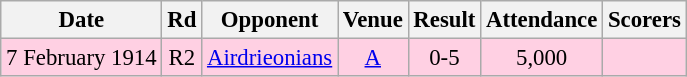<table class="wikitable sortable" style="font-size:95%; text-align:center">
<tr>
<th>Date</th>
<th>Rd</th>
<th>Opponent</th>
<th>Venue</th>
<th>Result</th>
<th>Attendance</th>
<th>Scorers</th>
</tr>
<tr bgcolor = "#ffd0e3">
<td>7 February 1914</td>
<td>R2</td>
<td><a href='#'>Airdrieonians</a></td>
<td><a href='#'>A</a></td>
<td>0-5</td>
<td>5,000</td>
<td></td>
</tr>
</table>
